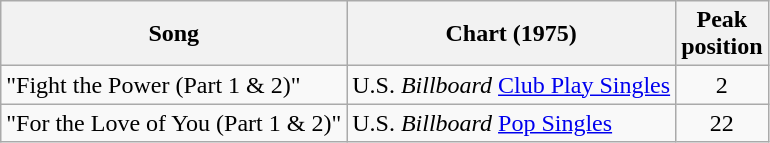<table class="wikitable">
<tr>
<th align="left">Song</th>
<th align="left">Chart (1975)</th>
<th align="center">Peak<br>position</th>
</tr>
<tr>
<td align="left">"Fight the Power (Part 1 & 2)"</td>
<td align="left">U.S. <em>Billboard</em> <a href='#'>Club Play Singles</a></td>
<td align="center">2</td>
</tr>
<tr>
<td align="left">"For the Love of You (Part 1 & 2)"</td>
<td align="left">U.S. <em>Billboard</em> <a href='#'>Pop Singles</a></td>
<td align="center">22</td>
</tr>
</table>
